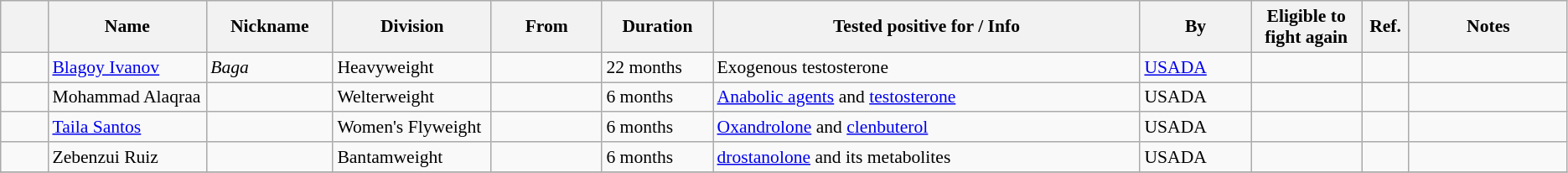<table class="sortable wikitable succession-box" style="font-size:90%">
<tr>
<th width=3%></th>
<th width=10%>Name</th>
<th width=8%>Nickname</th>
<th width=10%>Division</th>
<th width=7%>From</th>
<th width=7%>Duration</th>
<th width=27%>Tested positive for / Info</th>
<th width=7%>By</th>
<th width=7%>Eligible to <br>fight again</th>
<th width=3%>Ref.</th>
<th width=10%>Notes</th>
</tr>
<tr>
<td></td>
<td><a href='#'>Blagoy Ivanov</a></td>
<td><em>Baga</em></td>
<td>Heavyweight</td>
<td></td>
<td>22 months</td>
<td>Exogenous testosterone</td>
<td><a href='#'>USADA</a></td>
<td></td>
<td></td>
<td></td>
</tr>
<tr>
<td></td>
<td>Mohammad Alaqraa</td>
<td></td>
<td>Welterweight</td>
<td></td>
<td>6 months</td>
<td><a href='#'>Anabolic agents</a> and <a href='#'>testosterone</a></td>
<td>USADA</td>
<td></td>
<td></td>
<td></td>
</tr>
<tr>
<td></td>
<td><a href='#'>Taila Santos</a></td>
<td></td>
<td>Women's Flyweight</td>
<td></td>
<td>6 months</td>
<td><a href='#'>Oxandrolone</a> and <a href='#'>clenbuterol</a></td>
<td>USADA</td>
<td></td>
<td></td>
<td></td>
</tr>
<tr>
<td></td>
<td>Zebenzui Ruiz</td>
<td></td>
<td>Bantamweight</td>
<td></td>
<td>6 months</td>
<td><a href='#'>drostanolone</a> and its metabolites</td>
<td>USADA</td>
<td></td>
<td></td>
<td></td>
</tr>
<tr>
</tr>
</table>
